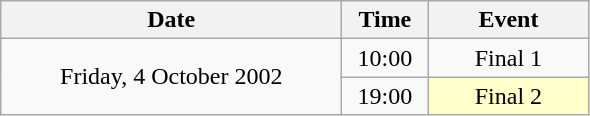<table class = "wikitable" style="text-align:center;">
<tr>
<th width=220>Date</th>
<th width=50>Time</th>
<th width=100>Event</th>
</tr>
<tr>
<td rowspan=2>Friday, 4 October 2002</td>
<td>10:00</td>
<td>Final 1</td>
</tr>
<tr>
<td>19:00</td>
<td bgcolor=ffffcc>Final 2</td>
</tr>
</table>
